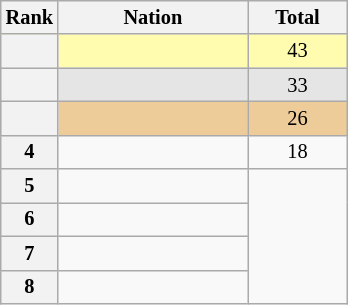<table class="wikitable sortable" style="text-align:center; font-size:85%">
<tr>
<th scope="col" style="width:25px;">Rank</th>
<th ! scope="col" style="width:120px;">Nation</th>
<th ! scope="col" style="width:60px;">Total</th>
</tr>
<tr bgcolor=fffcaf>
<th scope=row></th>
<td align=left></td>
<td>43</td>
</tr>
<tr bgcolor=e5e5e5>
<th scope=row></th>
<td align=left></td>
<td>33</td>
</tr>
<tr bgcolor=eecc99>
<th scope=row></th>
<td align=left></td>
<td>26</td>
</tr>
<tr>
<th scope=row>4</th>
<td align=left></td>
<td>18</td>
</tr>
<tr>
<th scope=row>5</th>
<td align=left></td>
<td rowspan=4></td>
</tr>
<tr>
<th scope=row>6</th>
<td align=left></td>
</tr>
<tr>
<th scope=row>7</th>
<td align=left></td>
</tr>
<tr>
<th scope=row>8</th>
<td align=left></td>
</tr>
</table>
